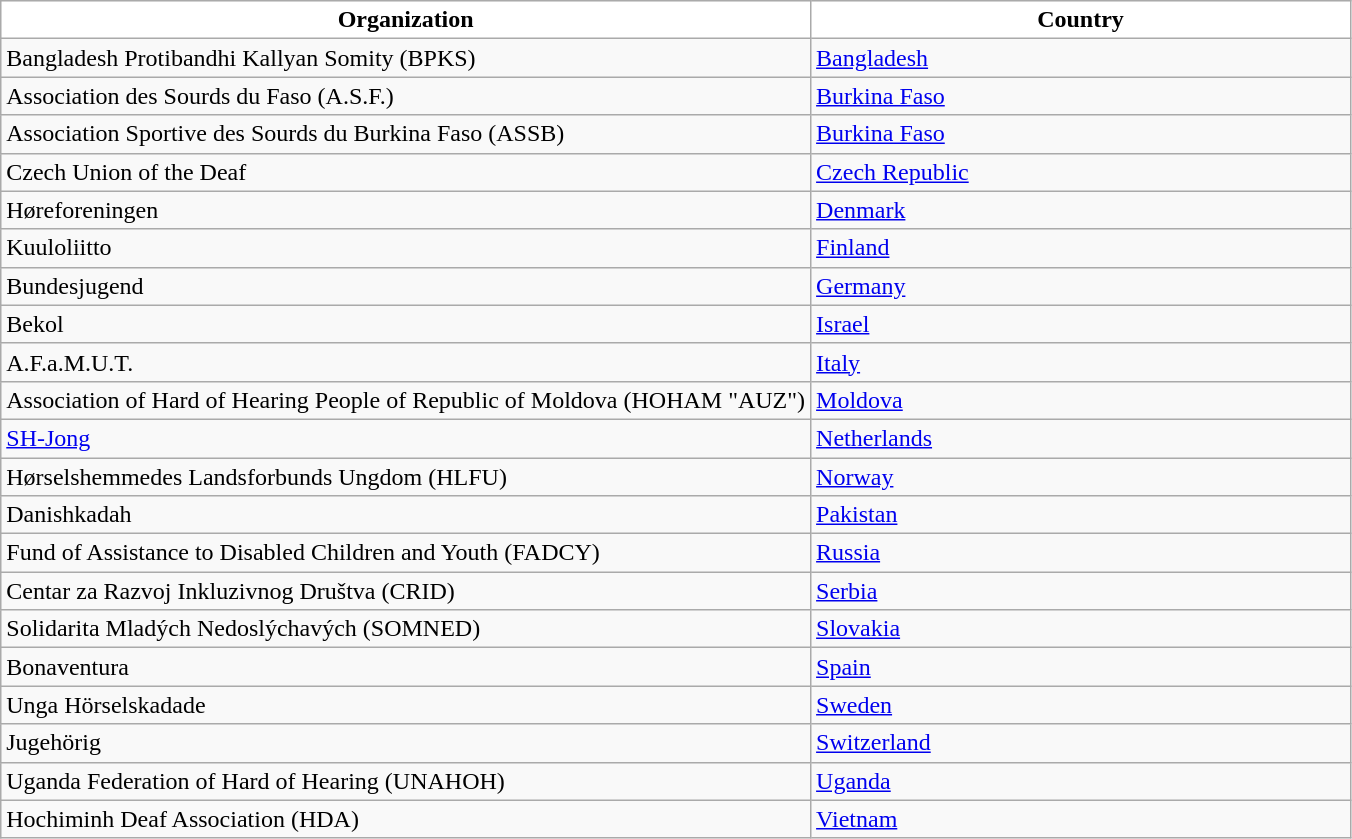<table class="wikitable">
<tr>
<th style="background:white; width:60%">Organization</th>
<th style="background:white; width:40%">Country</th>
</tr>
<tr>
<td>Bangladesh Protibandhi Kallyan Somity (BPKS)</td>
<td><a href='#'>Bangladesh</a></td>
</tr>
<tr>
<td>Association des Sourds du Faso (A.S.F.)</td>
<td><a href='#'>Burkina Faso</a></td>
</tr>
<tr>
<td>Association Sportive des Sourds du Burkina Faso (ASSB)</td>
<td><a href='#'>Burkina Faso</a></td>
</tr>
<tr>
<td>Czech Union of the Deaf</td>
<td><a href='#'>Czech Republic</a></td>
</tr>
<tr>
<td>Høreforeningen</td>
<td><a href='#'>Denmark</a></td>
</tr>
<tr>
<td>Kuuloliitto</td>
<td><a href='#'>Finland</a></td>
</tr>
<tr>
<td>Bundesjugend</td>
<td><a href='#'>Germany</a></td>
</tr>
<tr>
<td>Bekol</td>
<td><a href='#'>Israel</a></td>
</tr>
<tr>
<td>A.F.a.M.U.T.</td>
<td><a href='#'>Italy</a></td>
</tr>
<tr>
<td>Association of Hard of Hearing People of Republic of Moldova (HOHAM "AUZ")</td>
<td><a href='#'>Moldova</a></td>
</tr>
<tr>
<td><a href='#'>SH-Jong</a></td>
<td><a href='#'>Netherlands</a></td>
</tr>
<tr>
<td>Hørselshemmedes Landsforbunds Ungdom (HLFU)</td>
<td><a href='#'>Norway</a></td>
</tr>
<tr>
<td>Danishkadah</td>
<td><a href='#'>Pakistan</a></td>
</tr>
<tr>
<td>Fund of Assistance to Disabled Children and Youth (FADCY)</td>
<td><a href='#'>Russia</a></td>
</tr>
<tr>
<td>Centar za Razvoj Inkluzivnog Društva (CRID)</td>
<td><a href='#'>Serbia</a></td>
</tr>
<tr>
<td>Solidarita Mladých Nedoslýchavých (SOMNED)</td>
<td><a href='#'>Slovakia</a></td>
</tr>
<tr>
<td>Bonaventura</td>
<td><a href='#'>Spain</a></td>
</tr>
<tr>
<td>Unga Hörselskadade</td>
<td><a href='#'>Sweden</a></td>
</tr>
<tr>
<td>Jugehörig</td>
<td><a href='#'>Switzerland</a></td>
</tr>
<tr>
<td>Uganda Federation of Hard of Hearing (UNAHOH)</td>
<td><a href='#'>Uganda</a></td>
</tr>
<tr>
<td>Hochiminh Deaf Association (HDA)</td>
<td><a href='#'>Vietnam</a></td>
</tr>
</table>
